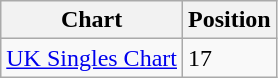<table class="wikitable">
<tr>
<th>Chart</th>
<th>Position</th>
</tr>
<tr>
<td><a href='#'>UK Singles Chart</a></td>
<td>17</td>
</tr>
</table>
